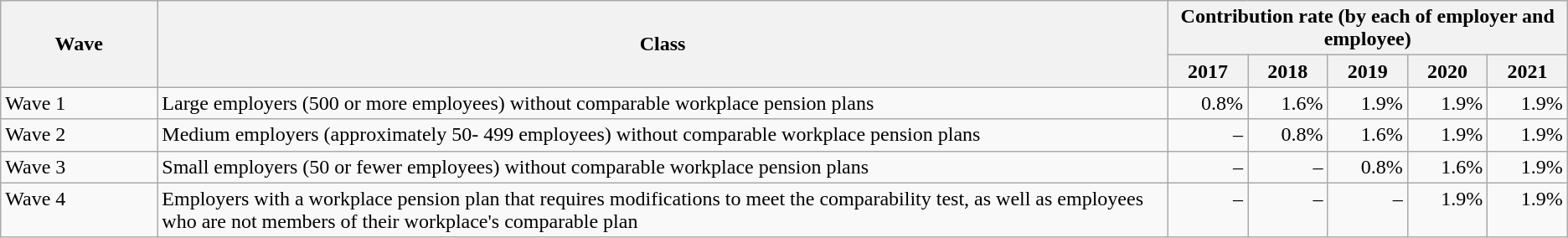<table class = "wikitable" style="text-align:right">
<tr>
<th rowspan="2" width=10%>Wave</th>
<th rowspan="2">Class</th>
<th colspan="5">Contribution rate (by each of employer and employee)</th>
</tr>
<tr>
<th>2017</th>
<th>2018</th>
<th>2019</th>
<th>2020</th>
<th>2021</th>
</tr>
<tr valign="top">
<td style="text-align:left">Wave 1</td>
<td style="text-align:left">Large employers (500 or more employees) without comparable workplace pension plans</td>
<td>0.8%</td>
<td>1.6%</td>
<td>1.9%</td>
<td>1.9%</td>
<td>1.9%</td>
</tr>
<tr valign="top">
<td style="text-align:left">Wave 2</td>
<td style="text-align:left">Medium employers (approximately 50- 499 employees) without comparable workplace pension plans</td>
<td>–</td>
<td>0.8%</td>
<td>1.6%</td>
<td>1.9%</td>
<td>1.9%</td>
</tr>
<tr valign="top">
<td style="text-align:left">Wave 3</td>
<td style="text-align:left">Small employers (50 or fewer employees) without comparable workplace pension plans</td>
<td>–</td>
<td>–</td>
<td>0.8%</td>
<td>1.6%</td>
<td>1.9%</td>
</tr>
<tr valign="top">
<td style="text-align:left">Wave 4</td>
<td style="text-align:left">Employers with a workplace pension plan that requires modifications to meet the comparability test, as well as employees who are not members of their workplace's comparable plan</td>
<td>–</td>
<td>–</td>
<td>–</td>
<td>1.9%</td>
<td>1.9%</td>
</tr>
</table>
